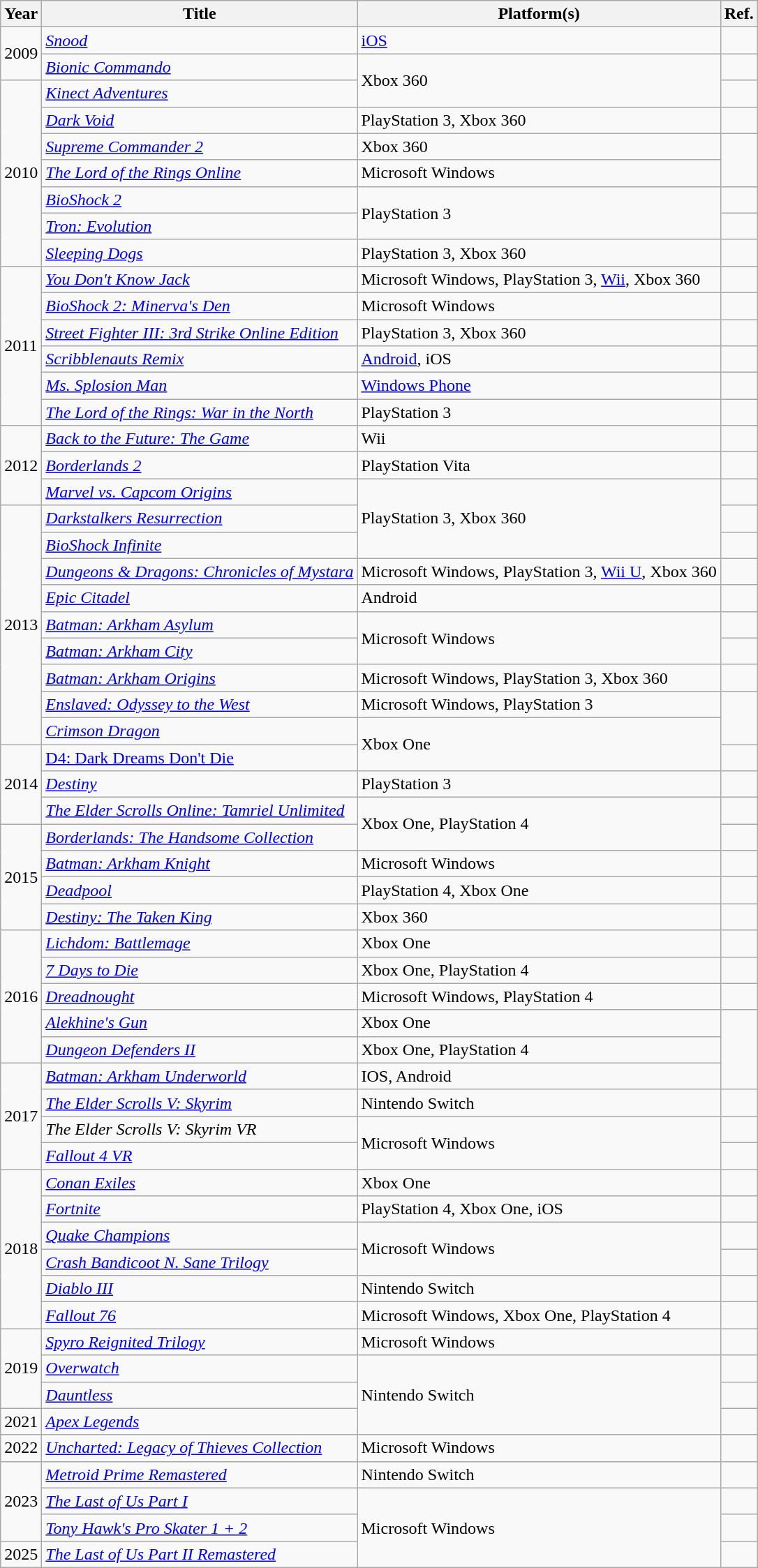<table class="wikitable sortable">
<tr>
<th>Year</th>
<th>Title</th>
<th>Platform(s)</th>
<th>Ref.</th>
</tr>
<tr>
<td rowspan="2">2009</td>
<td><em><a href='#'>Snood</a></em></td>
<td><a href='#'>iOS</a></td>
<td></td>
</tr>
<tr>
<td><em><a href='#'>Bionic Commando</a></em></td>
<td rowspan="2">Xbox 360</td>
<td></td>
</tr>
<tr>
<td rowspan="7">2010</td>
<td><em><a href='#'>Kinect Adventures</a></em></td>
<td></td>
</tr>
<tr>
<td><em><a href='#'>Dark Void</a></em></td>
<td>PlayStation 3, Xbox 360</td>
<td></td>
</tr>
<tr>
<td><em><a href='#'>Supreme Commander 2</a></em></td>
<td>Xbox 360</td>
<td rowspan="2"></td>
</tr>
<tr>
<td><em><a href='#'>The Lord of the Rings Online</a></em></td>
<td>Microsoft Windows</td>
</tr>
<tr>
<td><em><a href='#'>BioShock 2</a></em></td>
<td rowspan="2">PlayStation 3</td>
<td></td>
</tr>
<tr>
<td><em><a href='#'>Tron: Evolution</a></em></td>
<td></td>
</tr>
<tr>
<td><a href='#'><em>Sleeping Dogs</em></a></td>
<td>PlayStation 3, Xbox 360</td>
<td></td>
</tr>
<tr>
<td rowspan="6">2011</td>
<td><em><a href='#'>You Don't Know Jack</a></em></td>
<td>Microsoft Windows, PlayStation 3, <a href='#'>Wii</a>, Xbox 360</td>
<td></td>
</tr>
<tr>
<td><em><a href='#'>BioShock 2: Minerva's Den</a></em></td>
<td>Microsoft Windows</td>
<td></td>
</tr>
<tr>
<td><em><a href='#'>Street Fighter III: 3rd Strike Online Edition</a></em></td>
<td>PlayStation 3, Xbox 360</td>
<td></td>
</tr>
<tr>
<td><em><a href='#'>Scribblenauts Remix</a></em></td>
<td><a href='#'>Android</a>, iOS</td>
<td></td>
</tr>
<tr>
<td><em><a href='#'>Ms. Splosion Man</a></em></td>
<td><a href='#'>Windows Phone</a></td>
<td></td>
</tr>
<tr>
<td><em><a href='#'>The Lord of the Rings: War in the North</a></em></td>
<td>PlayStation 3</td>
<td></td>
</tr>
<tr>
<td rowspan="3">2012</td>
<td><em><a href='#'>Back to the Future: The Game</a></em></td>
<td>Wii</td>
<td></td>
</tr>
<tr>
<td><em><a href='#'>Borderlands 2</a></em></td>
<td>PlayStation Vita</td>
<td></td>
</tr>
<tr>
<td><em><a href='#'>Marvel vs. Capcom Origins</a></em></td>
<td rowspan="3">PlayStation 3, Xbox 360</td>
<td></td>
</tr>
<tr>
<td rowspan="9">2013</td>
<td><em><a href='#'>Darkstalkers Resurrection</a></em></td>
<td></td>
</tr>
<tr>
<td><em><a href='#'>BioShock Infinite</a></em></td>
<td></td>
</tr>
<tr>
<td><em><a href='#'>Dungeons & Dragons: Chronicles of Mystara</a></em></td>
<td>Microsoft Windows, PlayStation 3, <a href='#'>Wii U</a>, Xbox 360</td>
<td></td>
</tr>
<tr>
<td><em><a href='#'>Epic Citadel</a></em></td>
<td>Android</td>
<td></td>
</tr>
<tr>
<td><em><a href='#'>Batman: Arkham Asylum</a></em></td>
<td rowspan="2">Microsoft Windows</td>
<td></td>
</tr>
<tr>
<td><em><a href='#'>Batman: Arkham City</a></em></td>
<td></td>
</tr>
<tr>
<td><em><a href='#'>Batman: Arkham Origins</a></em></td>
<td>Microsoft Windows,  PlayStation 3, Xbox 360</td>
<td></td>
</tr>
<tr>
<td><em><a href='#'>Enslaved: Odyssey to the West</a></em></td>
<td>Microsoft Windows, PlayStation 3</td>
<td rowspan="2"></td>
</tr>
<tr>
<td><em><a href='#'>Crimson Dragon</a></em></td>
<td rowspan="2">Xbox One</td>
</tr>
<tr>
<td rowspan="3">2014</td>
<td><a href='#'>D4: Dark Dreams Don't Die</a></td>
<td></td>
</tr>
<tr>
<td><em><a href='#'>Destiny</a></em></td>
<td>PlayStation 3</td>
<td></td>
</tr>
<tr>
<td><em><a href='#'>The Elder Scrolls Online: Tamriel Unlimited</a></em></td>
<td rowspan="2">Xbox One, PlayStation 4</td>
<td></td>
</tr>
<tr>
<td rowspan="4">2015</td>
<td><em><a href='#'>Borderlands: The Handsome Collection</a></em></td>
<td></td>
</tr>
<tr>
<td><em><a href='#'>Batman: Arkham Knight</a></em></td>
<td>Microsoft Windows</td>
<td></td>
</tr>
<tr>
<td><em><a href='#'>Deadpool</a></em></td>
<td>PlayStation 4, Xbox One</td>
<td></td>
</tr>
<tr>
<td><em><a href='#'>Destiny: The Taken King</a></em></td>
<td>Xbox 360</td>
<td></td>
</tr>
<tr>
<td rowspan="5">2016</td>
<td><em><a href='#'>Lichdom: Battlemage</a></em></td>
<td>Xbox One</td>
<td></td>
</tr>
<tr>
<td><em><a href='#'>7 Days to Die</a></em></td>
<td>Xbox One, PlayStation 4</td>
<td></td>
</tr>
<tr>
<td><em><a href='#'>Dreadnought</a></em></td>
<td>Microsoft Windows, PlayStation 4</td>
<td></td>
</tr>
<tr>
<td><em><a href='#'>Alekhine's Gun</a></em></td>
<td>Xbox One</td>
<td rowspan="3"></td>
</tr>
<tr>
<td><em><a href='#'>Dungeon Defenders II</a></em></td>
<td>Xbox One, PlayStation 4</td>
</tr>
<tr>
<td rowspan="4">2017</td>
<td><em><a href='#'>Batman: Arkham Underworld</a></em></td>
<td>IOS, Android</td>
</tr>
<tr>
<td><em><a href='#'>The Elder Scrolls V: Skyrim</a></em></td>
<td>Nintendo Switch</td>
<td></td>
</tr>
<tr>
<td><em>The Elder Scrolls V: Skyrim VR</em></td>
<td rowspan="2">Microsoft Windows</td>
<td></td>
</tr>
<tr>
<td><em><a href='#'>Fallout 4 VR</a></em></td>
<td></td>
</tr>
<tr>
<td rowspan="6">2018</td>
<td><em><a href='#'>Conan Exiles</a></em></td>
<td>Xbox One</td>
<td></td>
</tr>
<tr>
<td><em><a href='#'>Fortnite</a></em></td>
<td>PlayStation 4, Xbox One, iOS</td>
<td></td>
</tr>
<tr>
<td><em><a href='#'>Quake Champions</a></em></td>
<td rowspan="2">Microsoft Windows</td>
<td></td>
</tr>
<tr>
<td><em><a href='#'>Crash Bandicoot N. Sane Trilogy</a></em></td>
<td></td>
</tr>
<tr>
<td><em><a href='#'>Diablo III</a></em></td>
<td>Nintendo Switch</td>
<td></td>
</tr>
<tr>
<td><em><a href='#'>Fallout 76</a></em></td>
<td>Microsoft Windows, Xbox One, PlayStation 4</td>
<td></td>
</tr>
<tr>
<td rowspan="3">2019</td>
<td><em><a href='#'>Spyro Reignited Trilogy</a></em></td>
<td>Microsoft Windows</td>
<td></td>
</tr>
<tr>
<td><em><a href='#'>Overwatch</a></em></td>
<td rowspan="3">Nintendo Switch</td>
<td></td>
</tr>
<tr>
<td><em><a href='#'>Dauntless</a></em></td>
<td></td>
</tr>
<tr>
<td rowspan="1">2021</td>
<td><em><a href='#'>Apex Legends</a></em></td>
<td></td>
</tr>
<tr>
<td rowspan="1">2022</td>
<td><em><a href='#'>Uncharted: Legacy of Thieves Collection</a></em></td>
<td>Microsoft Windows</td>
<td></td>
</tr>
<tr>
<td rowspan="3">2023</td>
<td><em><a href='#'>Metroid Prime Remastered</a></em></td>
<td>Nintendo Switch</td>
<td></td>
</tr>
<tr>
<td><em><a href='#'>The Last of Us Part I</a></em></td>
<td rowspan="3">Microsoft Windows</td>
<td></td>
</tr>
<tr>
<td><a href='#'><em>Tony Hawk's Pro Skater 1 + 2</em></a></td>
<td></td>
</tr>
<tr>
<td>2025</td>
<td><em><a href='#'>The Last of Us Part II Remastered</a></em></td>
<td></td>
</tr>
</table>
